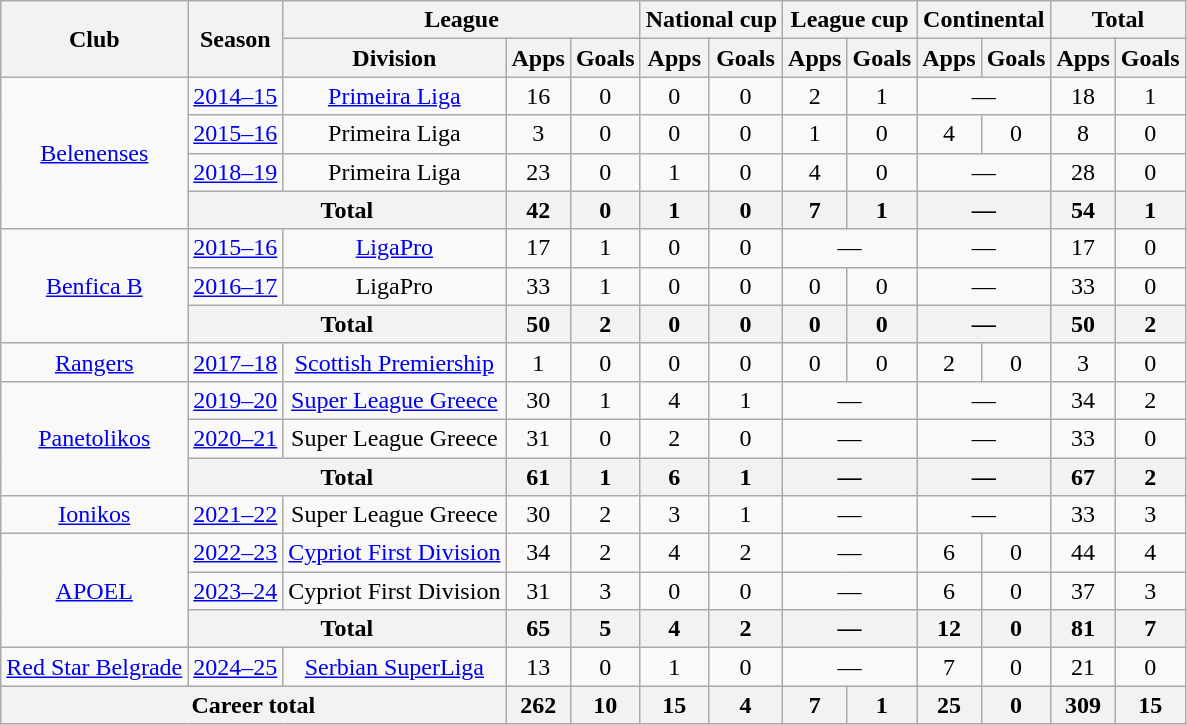<table class="wikitable" style="text-align:center">
<tr>
<th rowspan="2">Club</th>
<th rowspan="2">Season</th>
<th colspan="3">League</th>
<th colspan="2">National cup</th>
<th colspan="2">League cup</th>
<th colspan="2">Continental</th>
<th colspan="2">Total</th>
</tr>
<tr>
<th>Division</th>
<th>Apps</th>
<th>Goals</th>
<th>Apps</th>
<th>Goals</th>
<th>Apps</th>
<th>Goals</th>
<th>Apps</th>
<th>Goals</th>
<th>Apps</th>
<th>Goals</th>
</tr>
<tr>
<td rowspan="4"><a href='#'>Belenenses</a></td>
<td><a href='#'>2014–15</a></td>
<td><a href='#'>Primeira Liga</a></td>
<td>16</td>
<td>0</td>
<td>0</td>
<td>0</td>
<td>2</td>
<td>1</td>
<td colspan="2">—</td>
<td>18</td>
<td>1</td>
</tr>
<tr>
<td><a href='#'>2015–16</a></td>
<td>Primeira Liga</td>
<td>3</td>
<td>0</td>
<td>0</td>
<td>0</td>
<td>1</td>
<td>0</td>
<td>4</td>
<td>0</td>
<td>8</td>
<td>0</td>
</tr>
<tr>
<td><a href='#'>2018–19</a></td>
<td>Primeira Liga</td>
<td>23</td>
<td>0</td>
<td>1</td>
<td>0</td>
<td>4</td>
<td>0</td>
<td colspan="2">—</td>
<td>28</td>
<td>0</td>
</tr>
<tr>
<th colspan="2">Total</th>
<th>42</th>
<th>0</th>
<th>1</th>
<th>0</th>
<th>7</th>
<th>1</th>
<th colspan="2">—</th>
<th>54</th>
<th>1</th>
</tr>
<tr>
<td rowspan="3"><a href='#'>Benfica B</a></td>
<td><a href='#'>2015–16</a></td>
<td><a href='#'>LigaPro</a></td>
<td>17</td>
<td>1</td>
<td>0</td>
<td>0</td>
<td colspan="2">—</td>
<td colspan="2">—</td>
<td>17</td>
<td>0</td>
</tr>
<tr>
<td><a href='#'>2016–17</a></td>
<td>LigaPro</td>
<td>33</td>
<td>1</td>
<td>0</td>
<td>0</td>
<td>0</td>
<td>0</td>
<td colspan="2">—</td>
<td>33</td>
<td>0</td>
</tr>
<tr>
<th colspan="2">Total</th>
<th>50</th>
<th>2</th>
<th>0</th>
<th>0</th>
<th>0</th>
<th>0</th>
<th colspan="2">—</th>
<th>50</th>
<th>2</th>
</tr>
<tr>
<td><a href='#'>Rangers</a></td>
<td><a href='#'>2017–18</a></td>
<td><a href='#'>Scottish Premiership</a></td>
<td>1</td>
<td>0</td>
<td>0</td>
<td>0</td>
<td>0</td>
<td>0</td>
<td>2</td>
<td>0</td>
<td>3</td>
<td>0</td>
</tr>
<tr>
<td rowspan="3"><a href='#'>Panetolikos</a></td>
<td><a href='#'>2019–20</a></td>
<td><a href='#'>Super League Greece</a></td>
<td>30</td>
<td>1</td>
<td>4</td>
<td>1</td>
<td colspan="2">—</td>
<td colspan="2">—</td>
<td>34</td>
<td>2</td>
</tr>
<tr>
<td><a href='#'>2020–21</a></td>
<td>Super League Greece</td>
<td>31</td>
<td>0</td>
<td>2</td>
<td>0</td>
<td colspan="2">—</td>
<td colspan="2">—</td>
<td>33</td>
<td>0</td>
</tr>
<tr>
<th colspan="2">Total</th>
<th>61</th>
<th>1</th>
<th>6</th>
<th>1</th>
<th colspan="2">—</th>
<th colspan="2">—</th>
<th>67</th>
<th>2</th>
</tr>
<tr>
<td><a href='#'>Ionikos</a></td>
<td><a href='#'>2021–22</a></td>
<td>Super League Greece</td>
<td>30</td>
<td>2</td>
<td>3</td>
<td>1</td>
<td colspan="2">—</td>
<td colspan="2">—</td>
<td>33</td>
<td>3</td>
</tr>
<tr>
<td rowspan="3"><a href='#'>APOEL</a></td>
<td><a href='#'>2022–23</a></td>
<td><a href='#'>Cypriot First Division</a></td>
<td>34</td>
<td>2</td>
<td>4</td>
<td>2</td>
<td colspan="2">—</td>
<td>6</td>
<td>0</td>
<td>44</td>
<td>4</td>
</tr>
<tr>
<td><a href='#'>2023–24</a></td>
<td>Cypriot First Division</td>
<td>31</td>
<td>3</td>
<td>0</td>
<td>0</td>
<td colspan="2">—</td>
<td>6</td>
<td>0</td>
<td>37</td>
<td>3</td>
</tr>
<tr>
<th colspan="2">Total</th>
<th>65</th>
<th>5</th>
<th>4</th>
<th>2</th>
<th colspan="2">—</th>
<th>12</th>
<th>0</th>
<th>81</th>
<th>7</th>
</tr>
<tr>
<td><a href='#'>Red Star Belgrade</a></td>
<td><a href='#'>2024–25</a></td>
<td><a href='#'>Serbian SuperLiga</a></td>
<td>13</td>
<td>0</td>
<td>1</td>
<td>0</td>
<td colspan="2">—</td>
<td>7</td>
<td>0</td>
<td>21</td>
<td>0</td>
</tr>
<tr>
<th colspan="3">Career total</th>
<th>262</th>
<th>10</th>
<th>15</th>
<th>4</th>
<th>7</th>
<th>1</th>
<th>25</th>
<th>0</th>
<th>309</th>
<th>15</th>
</tr>
</table>
